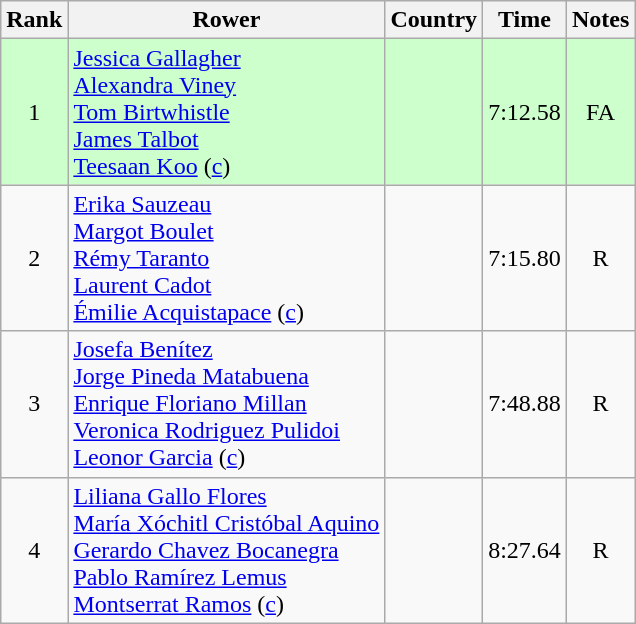<table class="wikitable" style="text-align:center">
<tr>
<th>Rank</th>
<th>Rower</th>
<th>Country</th>
<th>Time</th>
<th>Notes</th>
</tr>
<tr bgcolor=ccffcc>
<td>1</td>
<td align="left"><a href='#'>Jessica Gallagher</a><br><a href='#'>Alexandra Viney</a><br><a href='#'>Tom Birtwhistle</a><br><a href='#'>James Talbot</a><br><a href='#'>Teesaan Koo</a> (<a href='#'>c</a>)</td>
<td align="left"></td>
<td>7:12.58</td>
<td>FA</td>
</tr>
<tr>
<td>2</td>
<td align="left"><a href='#'>Erika Sauzeau</a><br><a href='#'>Margot Boulet</a><br><a href='#'>Rémy Taranto</a><br><a href='#'>Laurent Cadot</a><br><a href='#'>Émilie Acquistapace</a> (<a href='#'>c</a>)</td>
<td align="left"></td>
<td>7:15.80</td>
<td>R</td>
</tr>
<tr>
<td>3</td>
<td align="left"><a href='#'>Josefa Benítez</a><br><a href='#'>Jorge Pineda Matabuena</a><br><a href='#'>Enrique Floriano Millan</a><br><a href='#'>Veronica Rodriguez Pulidoi</a><br><a href='#'>Leonor Garcia</a> (<a href='#'>c</a>)</td>
<td align="left"></td>
<td>7:48.88</td>
<td>R</td>
</tr>
<tr>
<td>4</td>
<td align="left"><a href='#'>Liliana Gallo Flores</a><br><a href='#'>María Xóchitl Cristóbal Aquino</a><br><a href='#'>Gerardo Chavez Bocanegra</a><br><a href='#'>Pablo Ramírez Lemus</a><br><a href='#'>Montserrat Ramos</a> (<a href='#'>c</a>)</td>
<td align="left"></td>
<td>8:27.64</td>
<td>R</td>
</tr>
</table>
